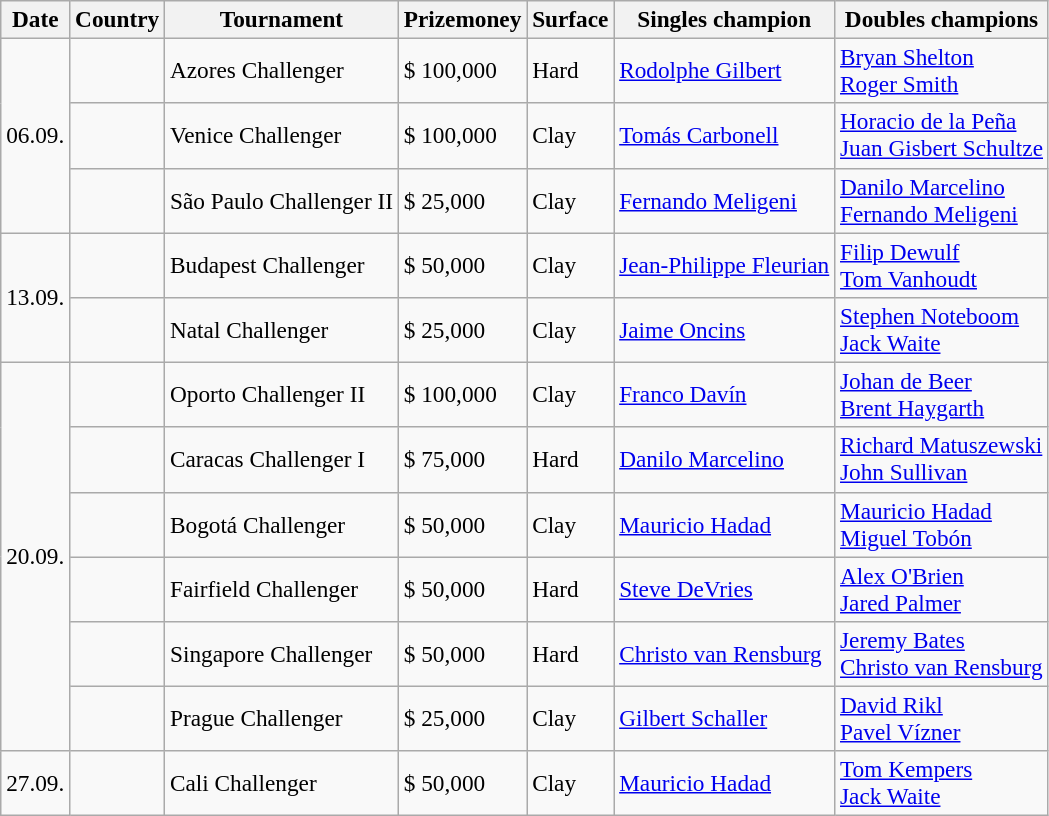<table class="sortable wikitable" style=font-size:97%>
<tr>
<th>Date</th>
<th>Country</th>
<th>Tournament</th>
<th>Prizemoney</th>
<th>Surface</th>
<th>Singles champion</th>
<th>Doubles champions</th>
</tr>
<tr>
<td rowspan="3">06.09.</td>
<td></td>
<td>Azores Challenger</td>
<td>$ 100,000</td>
<td>Hard</td>
<td> <a href='#'>Rodolphe Gilbert</a></td>
<td> <a href='#'>Bryan Shelton</a><br> <a href='#'>Roger Smith</a></td>
</tr>
<tr>
<td></td>
<td>Venice Challenger</td>
<td>$ 100,000</td>
<td>Clay</td>
<td> <a href='#'>Tomás Carbonell</a></td>
<td> <a href='#'>Horacio de la Peña</a><br> <a href='#'>Juan Gisbert Schultze</a></td>
</tr>
<tr>
<td></td>
<td>São Paulo Challenger II</td>
<td>$ 25,000</td>
<td>Clay</td>
<td> <a href='#'>Fernando Meligeni</a></td>
<td> <a href='#'>Danilo Marcelino</a><br> <a href='#'>Fernando Meligeni</a></td>
</tr>
<tr>
<td rowspan="2">13.09.</td>
<td></td>
<td>Budapest Challenger</td>
<td>$ 50,000</td>
<td>Clay</td>
<td> <a href='#'>Jean-Philippe Fleurian</a></td>
<td> <a href='#'>Filip Dewulf</a><br> <a href='#'>Tom Vanhoudt</a></td>
</tr>
<tr>
<td></td>
<td>Natal Challenger</td>
<td>$ 25,000</td>
<td>Clay</td>
<td> <a href='#'>Jaime Oncins</a></td>
<td> <a href='#'>Stephen Noteboom</a><br> <a href='#'>Jack Waite</a></td>
</tr>
<tr>
<td rowspan="6">20.09.</td>
<td></td>
<td>Oporto Challenger II</td>
<td>$ 100,000</td>
<td>Clay</td>
<td> <a href='#'>Franco Davín</a></td>
<td> <a href='#'>Johan de Beer</a><br> <a href='#'>Brent Haygarth</a></td>
</tr>
<tr>
<td></td>
<td>Caracas Challenger I</td>
<td>$ 75,000</td>
<td>Hard</td>
<td> <a href='#'>Danilo Marcelino</a></td>
<td> <a href='#'>Richard Matuszewski</a><br> <a href='#'>John Sullivan</a></td>
</tr>
<tr>
<td></td>
<td>Bogotá Challenger</td>
<td>$ 50,000</td>
<td>Clay</td>
<td> <a href='#'>Mauricio Hadad</a></td>
<td> <a href='#'>Mauricio Hadad</a><br> <a href='#'>Miguel Tobón</a></td>
</tr>
<tr>
<td></td>
<td>Fairfield Challenger</td>
<td>$ 50,000</td>
<td>Hard</td>
<td> <a href='#'>Steve DeVries</a></td>
<td> <a href='#'>Alex O'Brien</a><br> <a href='#'>Jared Palmer</a></td>
</tr>
<tr>
<td></td>
<td>Singapore Challenger</td>
<td>$ 50,000</td>
<td>Hard</td>
<td> <a href='#'>Christo van Rensburg</a></td>
<td> <a href='#'>Jeremy Bates</a><br> <a href='#'>Christo van Rensburg</a></td>
</tr>
<tr>
<td></td>
<td>Prague Challenger</td>
<td>$ 25,000</td>
<td>Clay</td>
<td> <a href='#'>Gilbert Schaller</a></td>
<td> <a href='#'>David Rikl</a><br> <a href='#'>Pavel Vízner</a></td>
</tr>
<tr>
<td>27.09.</td>
<td></td>
<td>Cali Challenger</td>
<td>$ 50,000</td>
<td>Clay</td>
<td> <a href='#'>Mauricio Hadad</a></td>
<td> <a href='#'>Tom Kempers</a><br> <a href='#'>Jack Waite</a></td>
</tr>
</table>
